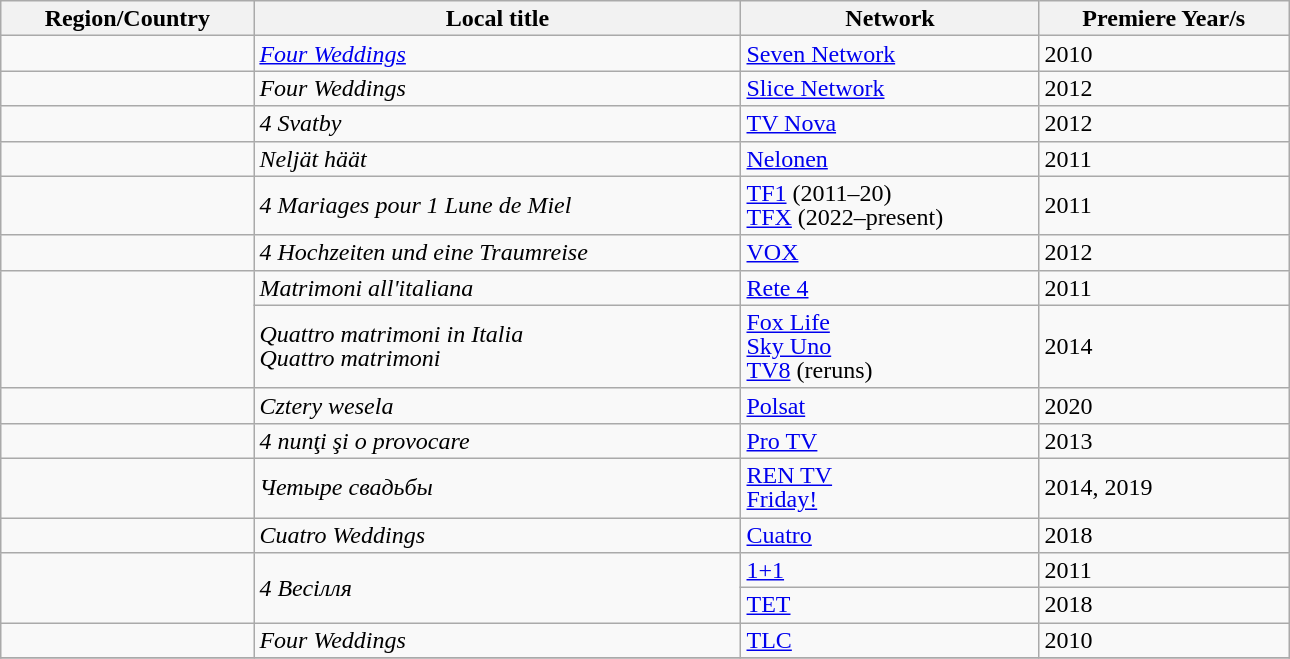<table class="wikitable"  style="text-align:left; line-height:16px; width:68%;">
<tr>
<th>Region/Country</th>
<th>Local title</th>
<th>Network</th>
<th>Premiere Year/s</th>
</tr>
<tr>
<td></td>
<td><em><a href='#'>Four Weddings</a></em></td>
<td><a href='#'>Seven Network</a></td>
<td>2010</td>
</tr>
<tr>
<td></td>
<td><em>Four Weddings</em></td>
<td><a href='#'>Slice Network</a></td>
<td>2012</td>
</tr>
<tr>
<td></td>
<td><em>4 Svatby</em></td>
<td><a href='#'>TV Nova</a></td>
<td>2012</td>
</tr>
<tr>
<td></td>
<td><em>Neljät häät</em></td>
<td><a href='#'>Nelonen</a></td>
<td>2011</td>
</tr>
<tr>
<td></td>
<td><em>4 Mariages pour 1 Lune de Miel</em></td>
<td><a href='#'>TF1</a> (2011–20)<br><a href='#'>TFX</a> (2022–present)</td>
<td>2011</td>
</tr>
<tr>
<td></td>
<td><em>4 Hochzeiten und eine Traumreise</em></td>
<td><a href='#'>VOX</a></td>
<td>2012</td>
</tr>
<tr>
<td rowspan="2"></td>
<td><em>Matrimoni all'italiana</em></td>
<td><a href='#'>Rete 4</a></td>
<td>2011</td>
</tr>
<tr>
<td><em>Quattro matrimoni in Italia</em><br><em>Quattro matrimoni</em></td>
<td><a href='#'>Fox Life</a><br><a href='#'>Sky Uno</a><br><a href='#'>TV8</a> (reruns)</td>
<td>2014</td>
</tr>
<tr>
<td></td>
<td><em>Cztery wesela</em></td>
<td><a href='#'>Polsat</a></td>
<td>2020</td>
</tr>
<tr>
<td></td>
<td><em>4 nunţi şi o provocare</em></td>
<td><a href='#'>Pro TV</a></td>
<td>2013</td>
</tr>
<tr>
<td></td>
<td><em>Четыре свадьбы</em></td>
<td><a href='#'>REN TV</a><br><a href='#'>Friday!</a></td>
<td>2014, 2019</td>
</tr>
<tr>
<td></td>
<td><em>Cuatro Weddings</em></td>
<td><a href='#'>Cuatro</a></td>
<td>2018</td>
</tr>
<tr>
<td rowspan="2"></td>
<td rowspan="2"><em>4 Весiлля</em></td>
<td><a href='#'>1+1</a></td>
<td>2011</td>
</tr>
<tr>
<td><a href='#'>ТЕТ</a></td>
<td>2018</td>
</tr>
<tr>
<td></td>
<td><em>Four Weddings</em></td>
<td><a href='#'>TLC</a></td>
<td>2010</td>
</tr>
<tr>
</tr>
</table>
